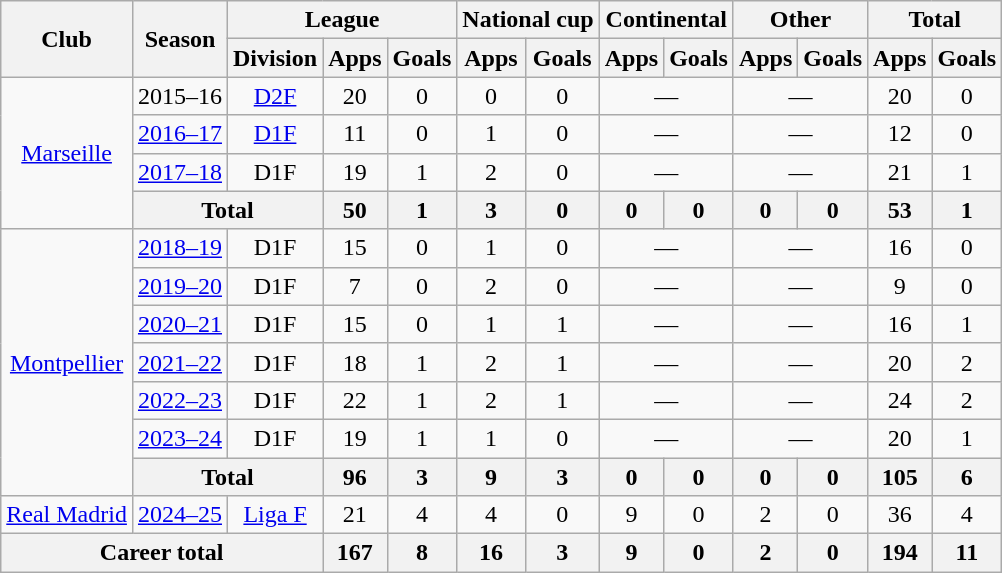<table class="wikitable" style="text-align:center">
<tr>
<th rowspan="2">Club</th>
<th rowspan="2">Season</th>
<th colspan="3">League</th>
<th colspan="2">National cup</th>
<th colspan="2">Continental</th>
<th colspan="2">Other</th>
<th colspan="2">Total</th>
</tr>
<tr>
<th>Division</th>
<th>Apps</th>
<th>Goals</th>
<th>Apps</th>
<th>Goals</th>
<th>Apps</th>
<th>Goals</th>
<th>Apps</th>
<th>Goals</th>
<th>Apps</th>
<th>Goals</th>
</tr>
<tr>
<td rowspan="4"><a href='#'>Marseille</a></td>
<td>2015–16</td>
<td><a href='#'>D2F</a></td>
<td>20</td>
<td>0</td>
<td>0</td>
<td>0</td>
<td colspan="2">—</td>
<td colspan="2">—</td>
<td>20</td>
<td>0</td>
</tr>
<tr>
<td><a href='#'>2016–17</a></td>
<td><a href='#'>D1F</a></td>
<td>11</td>
<td>0</td>
<td>1</td>
<td>0</td>
<td colspan="2">—</td>
<td colspan="2">—</td>
<td>12</td>
<td>0</td>
</tr>
<tr>
<td><a href='#'>2017–18</a></td>
<td>D1F</td>
<td>19</td>
<td>1</td>
<td>2</td>
<td>0</td>
<td colspan="2">—</td>
<td colspan="2">—</td>
<td>21</td>
<td>1</td>
</tr>
<tr>
<th colspan="2">Total</th>
<th>50</th>
<th>1</th>
<th>3</th>
<th>0</th>
<th>0</th>
<th>0</th>
<th>0</th>
<th>0</th>
<th>53</th>
<th>1</th>
</tr>
<tr>
<td rowspan="7"><a href='#'>Montpellier</a></td>
<td><a href='#'>2018–19</a></td>
<td>D1F</td>
<td>15</td>
<td>0</td>
<td>1</td>
<td>0</td>
<td colspan="2">—</td>
<td colspan="2">—</td>
<td>16</td>
<td>0</td>
</tr>
<tr>
<td><a href='#'>2019–20</a></td>
<td>D1F</td>
<td>7</td>
<td>0</td>
<td>2</td>
<td>0</td>
<td colspan="2">—</td>
<td colspan="2">—</td>
<td>9</td>
<td>0</td>
</tr>
<tr>
<td><a href='#'>2020–21</a></td>
<td>D1F</td>
<td>15</td>
<td>0</td>
<td>1</td>
<td>1</td>
<td colspan="2">—</td>
<td colspan="2">—</td>
<td>16</td>
<td>1</td>
</tr>
<tr>
<td><a href='#'>2021–22</a></td>
<td>D1F</td>
<td>18</td>
<td>1</td>
<td>2</td>
<td>1</td>
<td colspan="2">—</td>
<td colspan="2">—</td>
<td>20</td>
<td>2</td>
</tr>
<tr>
<td><a href='#'>2022–23</a></td>
<td>D1F</td>
<td>22</td>
<td>1</td>
<td>2</td>
<td>1</td>
<td colspan="2">—</td>
<td colspan="2">—</td>
<td>24</td>
<td>2</td>
</tr>
<tr>
<td><a href='#'>2023–24</a></td>
<td>D1F</td>
<td>19</td>
<td>1</td>
<td>1</td>
<td>0</td>
<td colspan="2">—</td>
<td colspan="2">—</td>
<td>20</td>
<td>1</td>
</tr>
<tr>
<th colspan="2">Total</th>
<th>96</th>
<th>3</th>
<th>9</th>
<th>3</th>
<th>0</th>
<th>0</th>
<th>0</th>
<th>0</th>
<th>105</th>
<th>6</th>
</tr>
<tr>
<td><a href='#'>Real Madrid</a></td>
<td><a href='#'>2024–25</a></td>
<td><a href='#'>Liga F</a></td>
<td>21</td>
<td>4</td>
<td>4</td>
<td>0</td>
<td>9</td>
<td>0</td>
<td>2</td>
<td>0</td>
<td>36</td>
<td>4</td>
</tr>
<tr>
<th colspan="3">Career total</th>
<th>167</th>
<th>8</th>
<th>16</th>
<th>3</th>
<th>9</th>
<th>0</th>
<th>2</th>
<th>0</th>
<th>194</th>
<th>11</th>
</tr>
</table>
